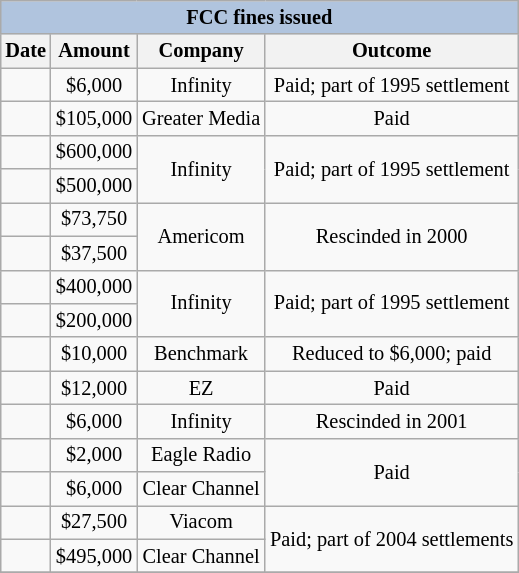<table class="wikitable collapsible" style="margin: 0 0 1em 1em; text-align:center; float: right; font-size: 85%">
<tr>
<th style="background: #B0C4DE;" colspan="4">FCC fines issued</th>
</tr>
<tr>
<th rowspan="1">Date</th>
<th rowspan="1">Amount</th>
<th rowspan="1">Company</th>
<th rowspan="1">Outcome</th>
</tr>
<tr>
<td></td>
<td>$6,000</td>
<td>Infinity</td>
<td rowspan="1">Paid; part of 1995 settlement</td>
</tr>
<tr>
<td></td>
<td>$105,000</td>
<td>Greater Media</td>
<td>Paid</td>
</tr>
<tr>
<td></td>
<td>$600,000</td>
<td rowspan="2">Infinity</td>
<td rowspan="2">Paid; part of 1995 settlement</td>
</tr>
<tr>
<td></td>
<td>$500,000</td>
</tr>
<tr>
<td></td>
<td>$73,750</td>
<td rowspan="2">Americom</td>
<td rowspan="2">Rescinded in 2000</td>
</tr>
<tr>
<td></td>
<td>$37,500</td>
</tr>
<tr>
<td></td>
<td>$400,000</td>
<td rowspan="2">Infinity</td>
<td rowspan="2">Paid; part of 1995 settlement</td>
</tr>
<tr>
<td></td>
<td>$200,000</td>
</tr>
<tr>
<td></td>
<td>$10,000</td>
<td>Benchmark</td>
<td>Reduced to $6,000; paid</td>
</tr>
<tr>
<td></td>
<td>$12,000</td>
<td>EZ</td>
<td>Paid</td>
</tr>
<tr>
<td></td>
<td>$6,000</td>
<td>Infinity</td>
<td>Rescinded in 2001</td>
</tr>
<tr>
<td></td>
<td>$2,000</td>
<td>Eagle Radio</td>
<td rowspan="2">Paid</td>
</tr>
<tr>
<td></td>
<td>$6,000</td>
<td>Clear Channel</td>
</tr>
<tr>
<td></td>
<td>$27,500</td>
<td>Viacom</td>
<td rowspan="2">Paid; part of 2004 settlements</td>
</tr>
<tr>
<td></td>
<td>$495,000</td>
<td>Clear Channel</td>
</tr>
<tr>
</tr>
</table>
